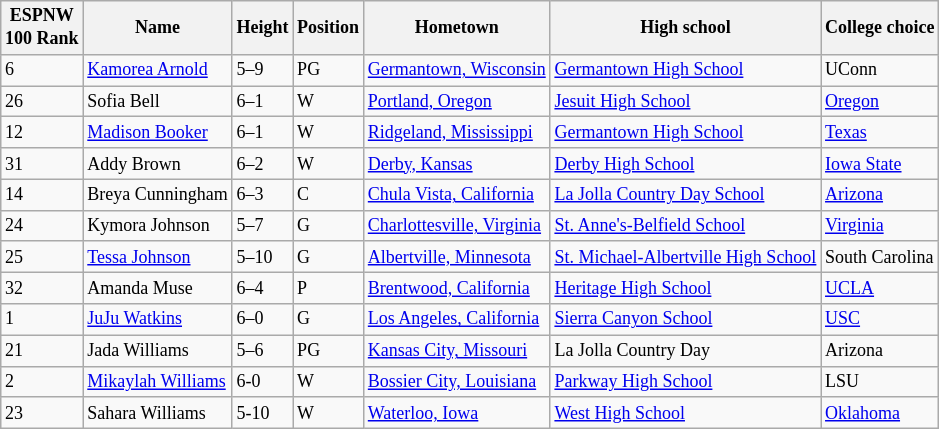<table class="wikitable sortable" style="font-size: 75%" style="width: 80%">
<tr>
<th>ESPNW<br>100 Rank</th>
<th>Name</th>
<th>Height</th>
<th>Position</th>
<th>Hometown</th>
<th>High school</th>
<th>College choice</th>
</tr>
<tr>
<td>6</td>
<td><a href='#'>Kamorea Arnold</a></td>
<td>5–9</td>
<td>PG</td>
<td><a href='#'>Germantown, Wisconsin</a></td>
<td><a href='#'>Germantown High School</a></td>
<td>UConn</td>
</tr>
<tr>
<td>26</td>
<td>Sofia Bell</td>
<td>6–1</td>
<td>W</td>
<td><a href='#'>Portland, Oregon</a></td>
<td><a href='#'>Jesuit High School</a></td>
<td><a href='#'>Oregon</a></td>
</tr>
<tr>
<td>12</td>
<td><a href='#'>Madison Booker</a></td>
<td>6–1</td>
<td>W</td>
<td><a href='#'>Ridgeland, Mississippi</a></td>
<td><a href='#'>Germantown High School</a></td>
<td><a href='#'>Texas</a></td>
</tr>
<tr>
<td>31</td>
<td>Addy Brown</td>
<td>6–2</td>
<td>W</td>
<td><a href='#'>Derby, Kansas</a></td>
<td><a href='#'>Derby High School</a></td>
<td><a href='#'>Iowa State</a></td>
</tr>
<tr>
<td>14</td>
<td>Breya Cunningham</td>
<td>6–3</td>
<td>C</td>
<td><a href='#'>Chula Vista, California</a></td>
<td><a href='#'>La Jolla Country Day School</a></td>
<td><a href='#'>Arizona</a></td>
</tr>
<tr>
<td>24</td>
<td>Kymora Johnson</td>
<td>5–7</td>
<td>G</td>
<td><a href='#'>Charlottesville, Virginia</a></td>
<td><a href='#'>St. Anne's-Belfield School</a></td>
<td><a href='#'>Virginia</a></td>
</tr>
<tr>
<td>25</td>
<td><a href='#'>Tessa Johnson</a></td>
<td>5–10</td>
<td>G</td>
<td><a href='#'>Albertville, Minnesota</a></td>
<td><a href='#'>St. Michael-Albertville High School</a></td>
<td>South Carolina</td>
</tr>
<tr>
<td>32</td>
<td>Amanda Muse</td>
<td>6–4</td>
<td>P</td>
<td><a href='#'>Brentwood, California</a></td>
<td><a href='#'>Heritage High School</a></td>
<td><a href='#'>UCLA</a></td>
</tr>
<tr>
<td>1</td>
<td><a href='#'>JuJu Watkins</a></td>
<td>6–0</td>
<td>G</td>
<td><a href='#'>Los Angeles, California</a></td>
<td><a href='#'>Sierra Canyon School</a></td>
<td><a href='#'>USC</a></td>
</tr>
<tr>
<td>21</td>
<td>Jada Williams</td>
<td>5–6</td>
<td>PG</td>
<td><a href='#'>Kansas City, Missouri</a></td>
<td>La Jolla Country Day</td>
<td>Arizona</td>
</tr>
<tr>
<td>2</td>
<td><a href='#'>Mikaylah Williams</a></td>
<td>6-0</td>
<td>W</td>
<td><a href='#'>Bossier City, Louisiana</a></td>
<td><a href='#'>Parkway High School</a></td>
<td>LSU</td>
</tr>
<tr>
<td>23</td>
<td>Sahara Williams</td>
<td>5-10</td>
<td>W</td>
<td><a href='#'>Waterloo, Iowa</a></td>
<td><a href='#'>West High School</a></td>
<td><a href='#'>Oklahoma</a></td>
</tr>
</table>
